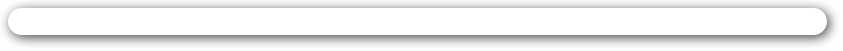<table style=" border-radius:1em; box-shadow: 0.1em 0.1em 0.5em rgba(0,0,0,0.75); background-color: white; border: 1px solid white; padding: 5px;">
<tr>
<td style=width:33em></td>
</tr>
</table>
